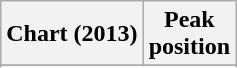<table class="wikitable sortable">
<tr>
<th>Chart (2013)</th>
<th>Peak<br>position</th>
</tr>
<tr>
</tr>
<tr>
</tr>
<tr>
</tr>
<tr>
</tr>
</table>
